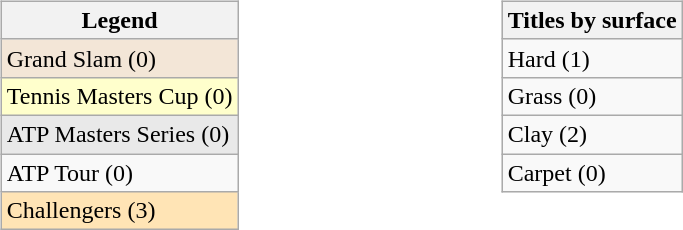<table width=53%>
<tr>
<td valign=top width=33% align=left><br><table class="wikitable">
<tr>
<th>Legend</th>
</tr>
<tr bgcolor="#f3e6d7">
<td>Grand Slam (0)</td>
</tr>
<tr bgcolor="ffffcc">
<td>Tennis Masters Cup (0)</td>
</tr>
<tr bgcolor="#e9e9e9">
<td>ATP Masters Series (0)</td>
</tr>
<tr bgcolor=>
<td>ATP Tour (0)</td>
</tr>
<tr bgcolor="moccasin">
<td>Challengers (3)</td>
</tr>
</table>
</td>
<td valign=top width=33% align=left><br><table class="wikitable">
<tr>
<th>Titles by surface</th>
</tr>
<tr>
<td>Hard (1)</td>
</tr>
<tr>
<td>Grass (0)</td>
</tr>
<tr>
<td>Clay (2)</td>
</tr>
<tr>
<td>Carpet (0)</td>
</tr>
</table>
</td>
</tr>
</table>
